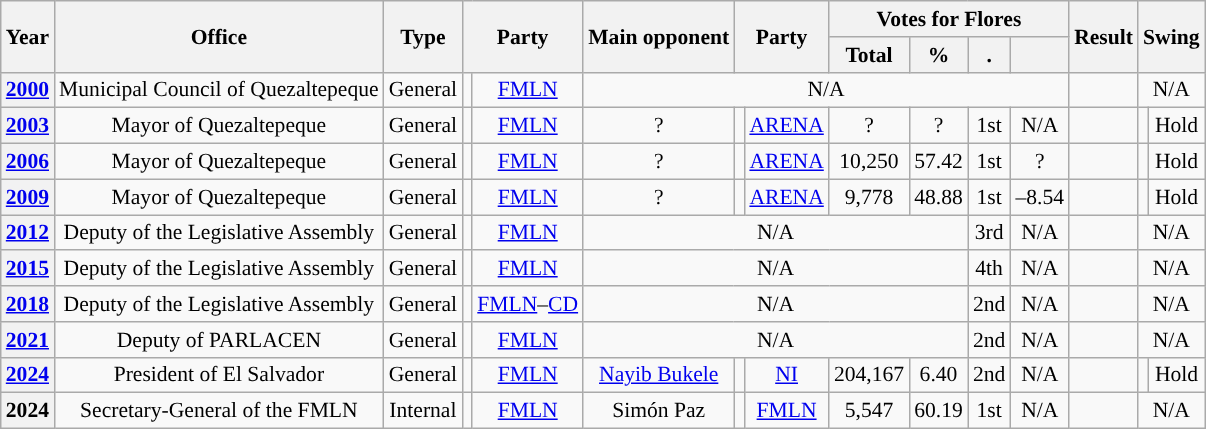<table class="wikitable" style="font-size:90%; text-align:center;">
<tr>
<th rowspan="2">Year</th>
<th rowspan="2">Office</th>
<th rowspan="2">Type</th>
<th colspan="2" rowspan="2">Party</th>
<th rowspan="2">Main opponent</th>
<th colspan="2" rowspan="2">Party</th>
<th colspan="4">Votes for Flores</th>
<th rowspan="2">Result</th>
<th colspan="2" rowspan="2">Swing</th>
</tr>
<tr>
<th>Total</th>
<th>%</th>
<th>.</th>
<th></th>
</tr>
<tr>
<th><a href='#'>2000</a></th>
<td>Municipal Council of Quezaltepeque</td>
<td>General</td>
<td style="background-color:"></td>
<td><a href='#'>FMLN</a></td>
<td colspan="7">N/A</td>
<td></td>
<td colspan="2">N/A</td>
</tr>
<tr>
<th><a href='#'>2003</a></th>
<td>Mayor of Quezaltepeque</td>
<td>General</td>
<td style="background-color:"></td>
<td><a href='#'>FMLN</a></td>
<td>?</td>
<td style="background-color:"></td>
<td><a href='#'>ARENA</a></td>
<td>?</td>
<td>?</td>
<td>1st</td>
<td>N/A</td>
<td></td>
<td style="background-color:"></td>
<td>Hold</td>
</tr>
<tr>
<th><a href='#'>2006</a></th>
<td>Mayor of Quezaltepeque</td>
<td>General</td>
<td style="background-color:"></td>
<td><a href='#'>FMLN</a></td>
<td>?</td>
<td style="background-color:"></td>
<td><a href='#'>ARENA</a></td>
<td>10,250</td>
<td>57.42</td>
<td>1st</td>
<td>?</td>
<td></td>
<td style="background-color:"></td>
<td>Hold</td>
</tr>
<tr>
<th><a href='#'>2009</a></th>
<td>Mayor of Quezaltepeque</td>
<td>General</td>
<td style="background-color:"></td>
<td><a href='#'>FMLN</a></td>
<td>?</td>
<td style="background-color:"></td>
<td><a href='#'>ARENA</a></td>
<td>9,778</td>
<td>48.88</td>
<td>1st</td>
<td>–8.54</td>
<td></td>
<td style="background-color:"></td>
<td>Hold</td>
</tr>
<tr>
<th><a href='#'>2012</a></th>
<td>Deputy of the Legislative Assembly</td>
<td>General</td>
<td style="background-color:"></td>
<td><a href='#'>FMLN</a></td>
<td colspan="5">N/A</td>
<td>3rd</td>
<td>N/A</td>
<td></td>
<td colspan="2">N/A</td>
</tr>
<tr>
<th><a href='#'>2015</a></th>
<td>Deputy of the Legislative Assembly</td>
<td>General</td>
<td style="background-color:"></td>
<td><a href='#'>FMLN</a></td>
<td colspan="5">N/A</td>
<td>4th</td>
<td>N/A</td>
<td></td>
<td colspan="2">N/A</td>
</tr>
<tr>
<th><a href='#'>2018</a></th>
<td>Deputy of the Legislative Assembly</td>
<td>General</td>
<td style="background-color:"></td>
<td><a href='#'>FMLN</a>–<a href='#'>CD</a></td>
<td colspan="5">N/A</td>
<td>2nd</td>
<td>N/A</td>
<td></td>
<td colspan="2">N/A</td>
</tr>
<tr>
<th><a href='#'>2021</a></th>
<td>Deputy of PARLACEN</td>
<td>General</td>
<td style="background-color:"></td>
<td><a href='#'>FMLN</a></td>
<td colspan="5">N/A</td>
<td>2nd</td>
<td>N/A</td>
<td></td>
<td colspan="2">N/A</td>
</tr>
<tr>
<th><a href='#'>2024</a></th>
<td>President of El Salvador</td>
<td>General</td>
<td style="background-color:"></td>
<td><a href='#'>FMLN</a></td>
<td><a href='#'>Nayib Bukele</a></td>
<td style="background-color:"></td>
<td><a href='#'>NI</a></td>
<td>204,167</td>
<td>6.40</td>
<td>2nd</td>
<td>N/A</td>
<td></td>
<td style="background-color:"></td>
<td>Hold</td>
</tr>
<tr>
<th>2024</th>
<td>Secretary-General of the FMLN</td>
<td>Internal</td>
<td style="background-color:"></td>
<td><a href='#'>FMLN</a></td>
<td>Simón Paz</td>
<td style="background-color:"></td>
<td><a href='#'>FMLN</a></td>
<td>5,547</td>
<td>60.19</td>
<td>1st</td>
<td>N/A</td>
<td></td>
<td colspan="2">N/A</td>
</tr>
</table>
